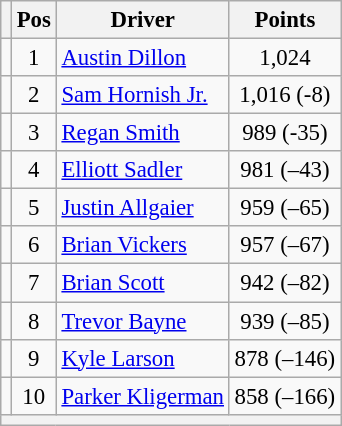<table class="wikitable" style="font-size: 95%;">
<tr>
<th></th>
<th>Pos</th>
<th>Driver</th>
<th>Points</th>
</tr>
<tr>
<td align="left"></td>
<td style="text-align:center;">1</td>
<td><a href='#'>Austin Dillon</a></td>
<td style="text-align:center;">1,024</td>
</tr>
<tr>
<td align="left"></td>
<td style="text-align:center;">2</td>
<td><a href='#'>Sam Hornish Jr.</a></td>
<td style="text-align:center;">1,016 (-8)</td>
</tr>
<tr>
<td align="left"></td>
<td style="text-align:center;">3</td>
<td><a href='#'>Regan Smith</a></td>
<td style="text-align:center;">989 (-35)</td>
</tr>
<tr>
<td align="left"></td>
<td style="text-align:center;">4</td>
<td><a href='#'>Elliott Sadler</a></td>
<td style="text-align:center;">981 (–43)</td>
</tr>
<tr>
<td align="left"></td>
<td style="text-align:center;">5</td>
<td><a href='#'>Justin Allgaier</a></td>
<td style="text-align:center;">959 (–65)</td>
</tr>
<tr>
<td align="left"></td>
<td style="text-align:center;">6</td>
<td><a href='#'>Brian Vickers</a></td>
<td style="text-align:center;">957 (–67)</td>
</tr>
<tr>
<td align="left"></td>
<td style="text-align:center;">7</td>
<td><a href='#'>Brian Scott</a></td>
<td style="text-align:center;">942 (–82)</td>
</tr>
<tr>
<td align="left"></td>
<td style="text-align:center;">8</td>
<td><a href='#'>Trevor Bayne</a></td>
<td style="text-align:center;">939 (–85)</td>
</tr>
<tr>
<td align="left"></td>
<td style="text-align:center;">9</td>
<td><a href='#'>Kyle Larson</a></td>
<td style="text-align:center;">878 (–146)</td>
</tr>
<tr>
<td align="left"></td>
<td style="text-align:center;">10</td>
<td><a href='#'>Parker Kligerman</a></td>
<td style="text-align:center;">858 (–166)</td>
</tr>
<tr class="sortbottom">
<th colspan="9"></th>
</tr>
</table>
